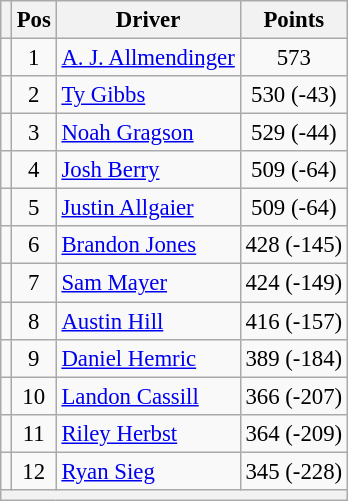<table class="wikitable" style="font-size: 95%;">
<tr>
<th></th>
<th>Pos</th>
<th>Driver</th>
<th>Points</th>
</tr>
<tr>
<td align="left"></td>
<td style="text-align:center;">1</td>
<td><a href='#'>A. J. Allmendinger</a></td>
<td style="text-align:center;">573</td>
</tr>
<tr>
<td align="left"></td>
<td style="text-align:center;">2</td>
<td><a href='#'>Ty Gibbs</a></td>
<td style="text-align:center;">530 (-43)</td>
</tr>
<tr>
<td align="left"></td>
<td style="text-align:center;">3</td>
<td><a href='#'>Noah Gragson</a></td>
<td style="text-align:center;">529 (-44)</td>
</tr>
<tr>
<td align="left"></td>
<td style="text-align:center;">4</td>
<td><a href='#'>Josh Berry</a></td>
<td style="text-align:center;">509 (-64)</td>
</tr>
<tr>
<td align="left"></td>
<td style="text-align:center;">5</td>
<td><a href='#'>Justin Allgaier</a></td>
<td style="text-align:center;">509 (-64)</td>
</tr>
<tr>
<td align="left"></td>
<td style="text-align:center;">6</td>
<td><a href='#'>Brandon Jones</a></td>
<td style="text-align:center;">428 (-145)</td>
</tr>
<tr>
<td align="left"></td>
<td style="text-align:center;">7</td>
<td><a href='#'>Sam Mayer</a></td>
<td style="text-align:center;">424 (-149)</td>
</tr>
<tr>
<td align="left"></td>
<td style="text-align:center;">8</td>
<td><a href='#'>Austin Hill</a></td>
<td style="text-align:center;">416 (-157)</td>
</tr>
<tr>
<td align="left"></td>
<td style="text-align:center;">9</td>
<td><a href='#'>Daniel Hemric</a></td>
<td style="text-align:center;">389 (-184)</td>
</tr>
<tr>
<td align="left"></td>
<td style="text-align:center;">10</td>
<td><a href='#'>Landon Cassill</a></td>
<td style="text-align:center;">366 (-207)</td>
</tr>
<tr>
<td align="left"></td>
<td style="text-align:center;">11</td>
<td><a href='#'>Riley Herbst</a></td>
<td style="text-align:center;">364 (-209)</td>
</tr>
<tr>
<td align="left"></td>
<td style="text-align:center;">12</td>
<td><a href='#'>Ryan Sieg</a></td>
<td style="text-align:center;">345 (-228)</td>
</tr>
<tr class="sortbottom">
<th colspan="9"></th>
</tr>
</table>
